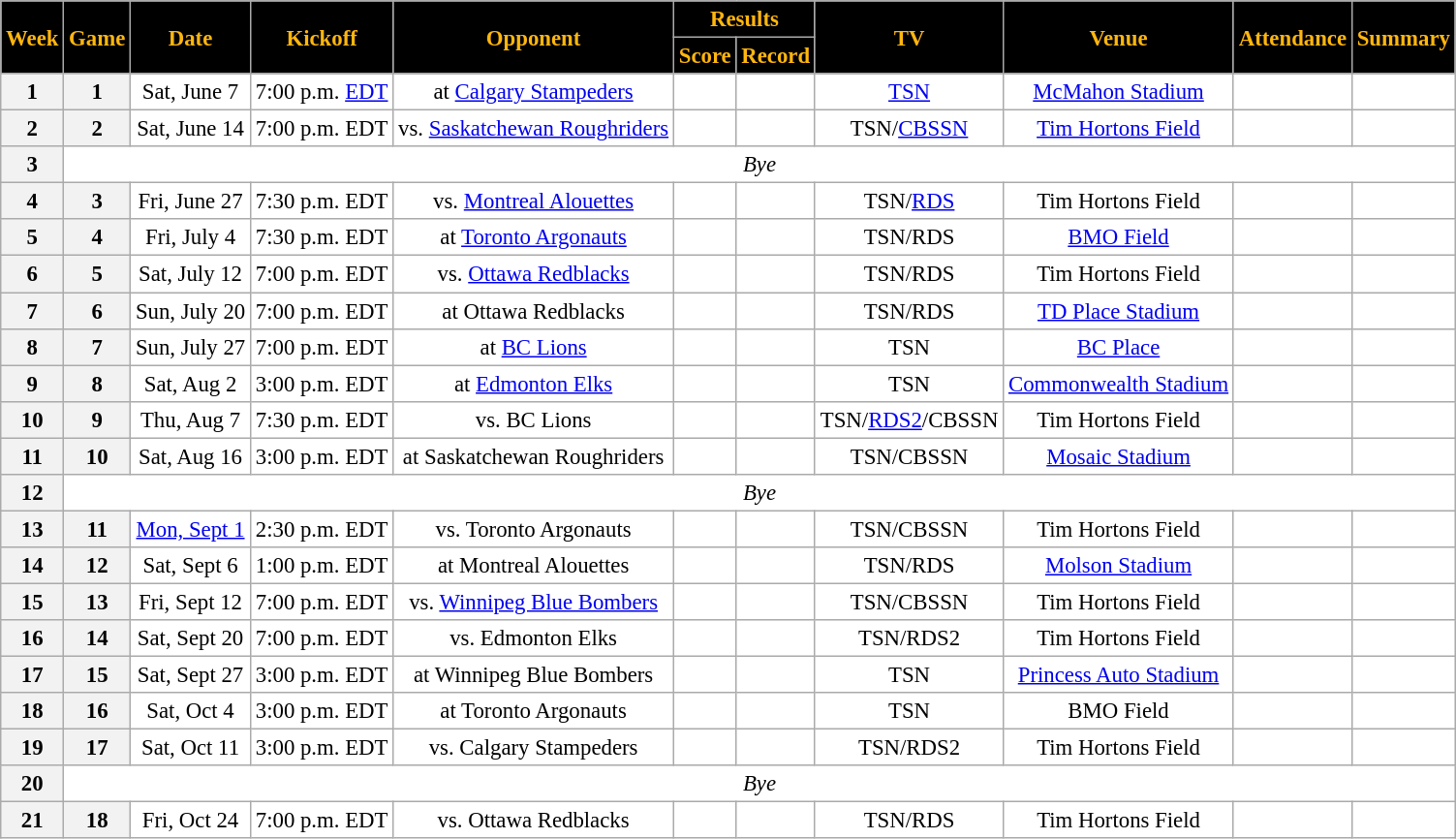<table class="wikitable" style="font-size: 95%;">
<tr>
<th style="background:black;color:#FFB60F;" rowspan=2>Week</th>
<th style="background:black;color:#FFB60F;" rowspan=2>Game</th>
<th style="background:black;color:#FFB60F;" rowspan=2>Date</th>
<th style="background:black;color:#FFB60F;" rowspan=2>Kickoff</th>
<th style="background:black;color:#FFB60F;" rowspan=2>Opponent</th>
<th style="background:black;color:#FFB60F;" colspan=2>Results</th>
<th style="background:black;color:#FFB60F;" rowspan=2>TV</th>
<th style="background:black;color:#FFB60F;" rowspan=2>Venue</th>
<th style="background:black;color:#FFB60F;" rowspan=2>Attendance</th>
<th style="background:black;color:#FFB60F;" rowspan=2>Summary</th>
</tr>
<tr>
<th style="background:black;color:#FFB60F;">Score</th>
<th style="background:black;color:#FFB60F;">Record</th>
</tr>
<tr align="center"= bgcolor="ffffff">
<th align="center"><strong>1</strong></th>
<th align="center"><strong>1</strong></th>
<td align="center">Sat, June 7</td>
<td align="center">7:00 p.m. <a href='#'>EDT</a></td>
<td align="center">at <a href='#'>Calgary Stampeders</a></td>
<td align="center"></td>
<td align="center"></td>
<td align="center"><a href='#'>TSN</a></td>
<td align="center"><a href='#'>McMahon Stadium</a></td>
<td align="center"></td>
<td align="center"></td>
</tr>
<tr align="center"= bgcolor="ffffff">
<th align="center"><strong>2</strong></th>
<th align="center"><strong>2</strong></th>
<td align="center">Sat, June 14</td>
<td align="center">7:00 p.m. EDT</td>
<td align="center">vs. <a href='#'>Saskatchewan Roughriders</a></td>
<td align="center"></td>
<td align="center"></td>
<td align="center">TSN/<a href='#'>CBSSN</a></td>
<td align="center"><a href='#'>Tim Hortons Field</a></td>
<td align="center"></td>
<td align="center"></td>
</tr>
<tr align="center"= bgcolor="ffffff">
<th align="center"><strong>3</strong></th>
<td colspan=10 align="center" valign="middle"><em>Bye</em></td>
</tr>
<tr align="center"= bgcolor="ffffff">
<th align="center"><strong>4</strong></th>
<th align="center"><strong>3</strong></th>
<td align="center">Fri, June 27</td>
<td align="center">7:30 p.m. EDT</td>
<td align="center">vs. <a href='#'>Montreal Alouettes</a></td>
<td align="center"></td>
<td align="center"></td>
<td align="center">TSN/<a href='#'>RDS</a></td>
<td align="center">Tim Hortons Field</td>
<td align="center"></td>
<td align="center"></td>
</tr>
<tr align="center"= bgcolor="ffffff">
<th align="center"><strong>5</strong></th>
<th align="center"><strong>4</strong></th>
<td align="center">Fri, July 4</td>
<td align="center">7:30 p.m. EDT</td>
<td align="center">at <a href='#'>Toronto Argonauts</a></td>
<td align="center"></td>
<td align="center"></td>
<td align="center">TSN/RDS</td>
<td align="center"><a href='#'>BMO Field</a></td>
<td align="center"></td>
<td align="center"></td>
</tr>
<tr align="center"= bgcolor="ffffff">
<th align="center"><strong>6</strong></th>
<th align="center"><strong>5</strong></th>
<td align="center">Sat, July 12</td>
<td align="center">7:00 p.m. EDT</td>
<td align="center">vs. <a href='#'>Ottawa Redblacks</a></td>
<td align="center"></td>
<td align="center"></td>
<td align="center">TSN/RDS</td>
<td align="center">Tim Hortons Field</td>
<td align="center"></td>
<td align="center"></td>
</tr>
<tr align="center"= bgcolor="ffffff">
<th align="center"><strong>7</strong></th>
<th align="center"><strong>6</strong></th>
<td align="center">Sun, July 20</td>
<td align="center">7:00 p.m. EDT</td>
<td align="center">at Ottawa Redblacks</td>
<td align="center"></td>
<td align="center"></td>
<td align="center">TSN/RDS</td>
<td align="center"><a href='#'>TD Place Stadium</a></td>
<td align="center"></td>
<td align="center"></td>
</tr>
<tr align="center"= bgcolor="ffffff">
<th align="center"><strong>8</strong></th>
<th align="center"><strong>7</strong></th>
<td align="center">Sun, July 27</td>
<td align="center">7:00 p.m. EDT</td>
<td align="center">at <a href='#'>BC Lions</a></td>
<td align="center"></td>
<td align="center"></td>
<td align="center">TSN</td>
<td align="center"><a href='#'>BC Place</a></td>
<td align="center"></td>
<td align="center"></td>
</tr>
<tr align="center"= bgcolor="ffffff">
<th align="center"><strong>9</strong></th>
<th align="center"><strong>8</strong></th>
<td align="center">Sat, Aug 2</td>
<td align="center">3:00 p.m. EDT</td>
<td align="center">at <a href='#'>Edmonton Elks</a></td>
<td align="center"></td>
<td align="center"></td>
<td align="center">TSN</td>
<td align="center"><a href='#'>Commonwealth Stadium</a></td>
<td align="center"></td>
<td align="center"></td>
</tr>
<tr align="center"= bgcolor="ffffff">
<th align="center"><strong>10</strong></th>
<th align="center"><strong>9</strong></th>
<td align="center">Thu, Aug 7</td>
<td align="center">7:30 p.m. EDT</td>
<td align="center">vs. BC Lions</td>
<td align="center"></td>
<td align="center"></td>
<td align="center">TSN/<a href='#'>RDS2</a>/CBSSN</td>
<td align="center">Tim Hortons Field</td>
<td align="center"></td>
<td align="center"></td>
</tr>
<tr align="center"= bgcolor="ffffff">
<th align="center"><strong>11</strong></th>
<th align="center"><strong>10</strong></th>
<td align="center">Sat, Aug 16</td>
<td align="center">3:00 p.m. EDT</td>
<td align="center">at Saskatchewan Roughriders</td>
<td align="center"></td>
<td align="center"></td>
<td align="center">TSN/CBSSN</td>
<td align="center"><a href='#'>Mosaic Stadium</a></td>
<td align="center"></td>
<td align="center"></td>
</tr>
<tr align="center"= bgcolor="ffffff">
<th align="center"><strong>12</strong></th>
<td colspan=10 align="center" valign="middle"><em>Bye</em></td>
</tr>
<tr align="center"= bgcolor="ffffff">
<th align="center"><strong>13</strong></th>
<th align="center"><strong>11</strong></th>
<td align="center"><a href='#'>Mon, Sept 1</a></td>
<td align="center">2:30 p.m. EDT</td>
<td align="center">vs. Toronto Argonauts</td>
<td align="center"></td>
<td align="center"></td>
<td align="center">TSN/CBSSN</td>
<td align="center">Tim Hortons Field</td>
<td align="center"></td>
<td align="center"></td>
</tr>
<tr align="center"= bgcolor="ffffff">
<th align="center"><strong>14</strong></th>
<th align="center"><strong>12</strong></th>
<td align="center">Sat, Sept 6</td>
<td align="center">1:00 p.m. EDT</td>
<td align="center">at Montreal Alouettes</td>
<td align="center"></td>
<td align="center"></td>
<td align="center">TSN/RDS</td>
<td align="center"><a href='#'>Molson Stadium</a></td>
<td align="center"></td>
<td align="center"></td>
</tr>
<tr align="center"= bgcolor="ffffff">
<th align="center"><strong>15</strong></th>
<th align="center"><strong>13</strong></th>
<td align="center">Fri, Sept 12</td>
<td align="center">7:00 p.m. EDT</td>
<td align="center">vs. <a href='#'>Winnipeg Blue Bombers</a></td>
<td align="center"></td>
<td align="center"></td>
<td align="center">TSN/CBSSN</td>
<td align="center">Tim Hortons Field</td>
<td align="center"></td>
<td align="center"></td>
</tr>
<tr align="center"= bgcolor="ffffff">
<th align="center"><strong>16</strong></th>
<th align="center"><strong>14</strong></th>
<td align="center">Sat, Sept 20</td>
<td align="center">7:00 p.m. EDT</td>
<td align="center">vs. Edmonton Elks</td>
<td align="center"></td>
<td align="center"></td>
<td align="center">TSN/RDS2</td>
<td align="center">Tim Hortons Field</td>
<td align="center"></td>
<td align="center"></td>
</tr>
<tr align="center"= bgcolor="ffffff">
<th align="center"><strong>17</strong></th>
<th align="center"><strong>15</strong></th>
<td align="center">Sat, Sept 27</td>
<td align="center">3:00 p.m. EDT</td>
<td align="center">at Winnipeg Blue Bombers</td>
<td align="center"></td>
<td align="center"></td>
<td align="center">TSN</td>
<td align="center"><a href='#'>Princess Auto Stadium</a></td>
<td align="center"></td>
<td align="center"></td>
</tr>
<tr align="center"= bgcolor="ffffff">
<th align="center"><strong>18</strong></th>
<th align="center"><strong>16</strong></th>
<td align="center">Sat, Oct 4</td>
<td align="center">3:00 p.m. EDT</td>
<td align="center">at Toronto Argonauts</td>
<td align="center"></td>
<td align="center"></td>
<td align="center">TSN</td>
<td align="center">BMO Field</td>
<td align="center"></td>
<td align="center"></td>
</tr>
<tr align="center"= bgcolor="ffffff">
<th align="center"><strong>19</strong></th>
<th align="center"><strong>17</strong></th>
<td align="center">Sat, Oct 11</td>
<td align="center">3:00 p.m. EDT</td>
<td align="center">vs. Calgary Stampeders</td>
<td align="center"></td>
<td align="center"></td>
<td align="center">TSN/RDS2</td>
<td align="center">Tim Hortons Field</td>
<td align="center"></td>
<td align="center"></td>
</tr>
<tr align="center"= bgcolor="ffffff">
<th align="center"><strong>20</strong></th>
<td colspan=10 align="center" valign="middle"><em>Bye</em></td>
</tr>
<tr align="center"= bgcolor="ffffff">
<th align="center"><strong>21</strong></th>
<th align="center"><strong>18</strong></th>
<td align="center">Fri, Oct 24</td>
<td align="center">7:00 p.m. EDT</td>
<td align="center">vs. Ottawa Redblacks</td>
<td align="center"></td>
<td align="center"></td>
<td align="center">TSN/RDS</td>
<td align="center">Tim Hortons Field</td>
<td align="center"></td>
<td align="center"></td>
</tr>
</table>
